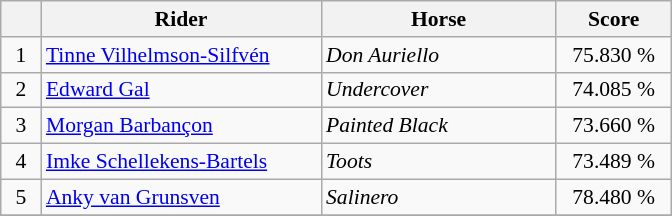<table class="wikitable" style="font-size: 90%">
<tr>
<th width=20></th>
<th width=180>Rider</th>
<th width=150>Horse</th>
<th width=70>Score</th>
</tr>
<tr>
<td align=center>1</td>
<td> <a href='#'>Tinne Vilhelmson-Silfvén</a></td>
<td><em>Don Auriello</em></td>
<td align=center>75.830 %</td>
</tr>
<tr>
<td align=center>2</td>
<td> <a href='#'>Edward Gal</a></td>
<td><em>Undercover</em></td>
<td align=center>74.085 %</td>
</tr>
<tr>
<td align=center>3</td>
<td> <a href='#'>Morgan Barbançon</a></td>
<td><em>Painted Black</em></td>
<td align=center>73.660 %</td>
</tr>
<tr>
<td align=center>4</td>
<td> <a href='#'>Imke Schellekens-Bartels</a></td>
<td><em>Toots</em></td>
<td align=center>73.489 %</td>
</tr>
<tr>
<td align=center>5</td>
<td> <a href='#'>Anky van Grunsven</a></td>
<td><em>Salinero</em></td>
<td align=center>78.480 %</td>
</tr>
<tr>
</tr>
</table>
